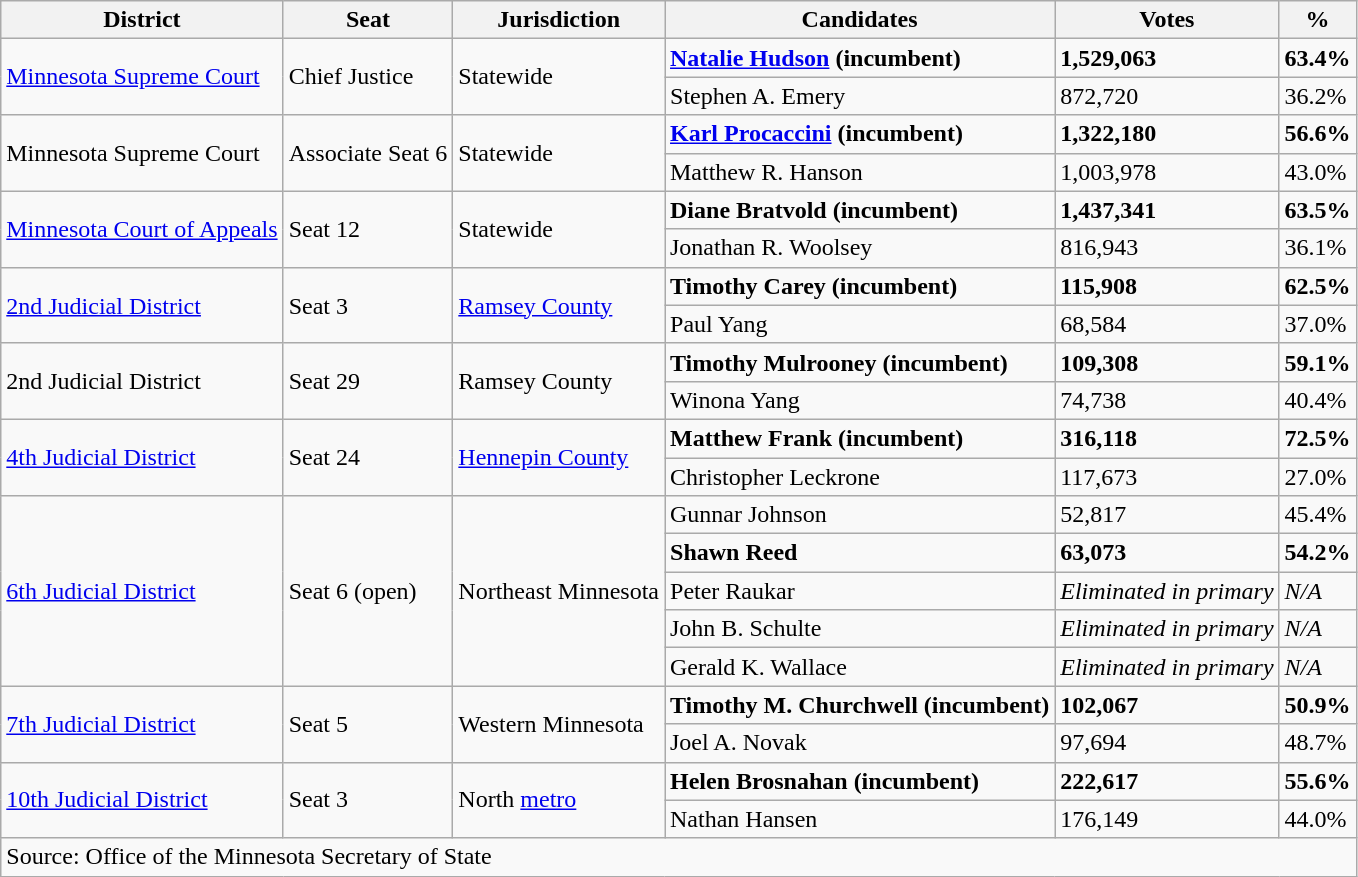<table class="wikitable mw-collapsible">
<tr>
<th>District</th>
<th>Seat</th>
<th>Jurisdiction</th>
<th>Candidates</th>
<th>Votes</th>
<th>%</th>
</tr>
<tr>
<td rowspan="2" id="1Ape"><a href='#'>Minnesota Supreme Court</a></td>
<td rowspan="2">Chief Justice</td>
<td rowspan="2">Statewide</td>
<td><strong><a href='#'>Natalie Hudson</a> (incumbent)</strong></td>
<td><strong>1,529,063</strong></td>
<td><strong>63.4%</strong></td>
</tr>
<tr>
<td>Stephen A. Emery</td>
<td>872,720</td>
<td>36.2%</td>
</tr>
<tr>
<td rowspan="2" id="1Ape">Minnesota Supreme Court</td>
<td rowspan="2">Associate Seat 6</td>
<td rowspan="2">Statewide</td>
<td><strong><a href='#'>Karl Procaccini</a> (incumbent)</strong></td>
<td><strong>1,322,180</strong></td>
<td><strong>56.6%</strong></td>
</tr>
<tr>
<td>Matthew R. Hanson</td>
<td>1,003,978</td>
<td>43.0%</td>
</tr>
<tr>
<td rowspan="2" id="1Ape"><a href='#'>Minnesota Court of Appeals</a></td>
<td rowspan="2">Seat 12</td>
<td rowspan="2">Statewide</td>
<td><strong>Diane Bratvold (incumbent)</strong></td>
<td><strong>1,437,341</strong></td>
<td><strong>63.5%</strong></td>
</tr>
<tr>
<td>Jonathan R. Woolsey</td>
<td>816,943</td>
<td>36.1%</td>
</tr>
<tr>
<td rowspan="2" id="1Ape"><a href='#'>2nd Judicial District</a></td>
<td rowspan="2">Seat 3</td>
<td rowspan="2"><a href='#'>Ramsey County</a></td>
<td><strong>Timothy Carey (incumbent)</strong></td>
<td><strong>115,908</strong></td>
<td><strong>62.5%</strong></td>
</tr>
<tr>
<td>Paul Yang</td>
<td>68,584</td>
<td>37.0%</td>
</tr>
<tr>
<td rowspan="2" id="1Ape">2nd Judicial District</td>
<td rowspan="2">Seat 29</td>
<td rowspan="2">Ramsey County</td>
<td><strong>Timothy Mulrooney (incumbent)</strong></td>
<td><strong>109,308</strong></td>
<td><strong>59.1%</strong></td>
</tr>
<tr>
<td>Winona Yang</td>
<td>74,738</td>
<td>40.4%</td>
</tr>
<tr>
<td rowspan="2" id="1Ape"><a href='#'>4th Judicial District</a></td>
<td rowspan="2">Seat 24</td>
<td rowspan="2"><a href='#'>Hennepin County</a></td>
<td><strong>Matthew Frank (incumbent)</strong></td>
<td><strong>316,118</strong></td>
<td><strong>72.5%</strong></td>
</tr>
<tr>
<td>Christopher Leckrone</td>
<td>117,673</td>
<td>27.0%</td>
</tr>
<tr>
<td rowspan="5" id="1Ape"><a href='#'>6th Judicial District</a></td>
<td rowspan="5">Seat 6 (open)</td>
<td rowspan="5">Northeast Minnesota</td>
<td>Gunnar Johnson</td>
<td>52,817</td>
<td>45.4%</td>
</tr>
<tr>
<td><strong>Shawn Reed</strong></td>
<td><strong>63,073</strong></td>
<td><strong>54.2%</strong></td>
</tr>
<tr>
<td>Peter Raukar</td>
<td><em>Eliminated in primary</em></td>
<td><em>N/A</em></td>
</tr>
<tr>
<td>John B. Schulte</td>
<td><em>Eliminated in primary</em></td>
<td><em>N/A</em></td>
</tr>
<tr>
<td>Gerald K. Wallace</td>
<td><em>Eliminated in primary</em></td>
<td><em>N/A</em></td>
</tr>
<tr>
<td rowspan="2" id="1Ape"><a href='#'>7th Judicial District</a></td>
<td rowspan="2">Seat 5</td>
<td rowspan="2">Western Minnesota</td>
<td><strong>Timothy M. Churchwell (incumbent)</strong></td>
<td><strong>102,067</strong></td>
<td><strong>50.9%</strong></td>
</tr>
<tr>
<td>Joel A. Novak</td>
<td>97,694</td>
<td>48.7%</td>
</tr>
<tr>
<td rowspan="2" id="1Ape"><a href='#'>10th Judicial District</a></td>
<td rowspan="2">Seat 3</td>
<td rowspan="2">North <a href='#'>metro</a></td>
<td><strong>Helen Brosnahan (incumbent)</strong></td>
<td><strong>222,617</strong></td>
<td><strong>55.6%</strong></td>
</tr>
<tr>
<td>Nathan Hansen</td>
<td>176,149</td>
<td>44.0%</td>
</tr>
<tr>
<td colspan="6">Source: Office of the Minnesota Secretary of State</td>
</tr>
</table>
